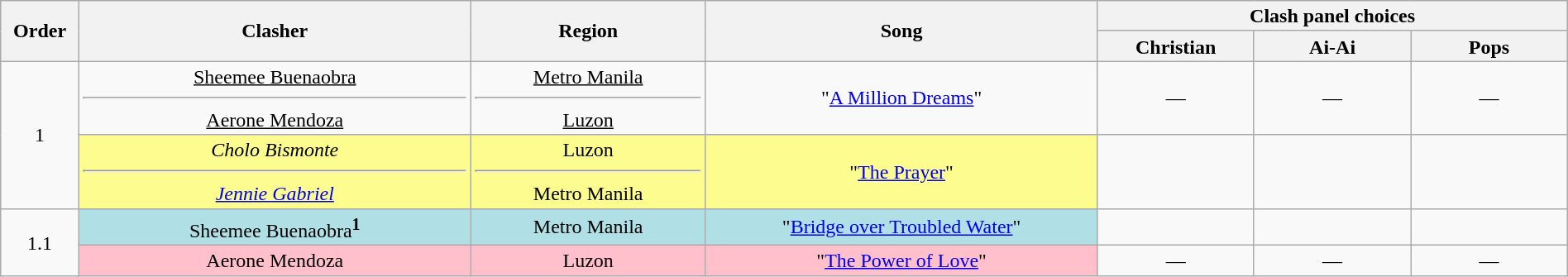<table class="wikitable" style="text-align:center; line-height:17px; width:100%;">
<tr>
<th rowspan="2" width="5%">Order</th>
<th rowspan="2" width="25%">Clasher</th>
<th rowspan="2">Region</th>
<th rowspan="2" width="25%">Song</th>
<th colspan="3" width="30%">Clash panel choices</th>
</tr>
<tr>
<th width="10%">Christian</th>
<th width="10%">Ai-Ai</th>
<th width="10%">Pops</th>
</tr>
<tr>
<td rowspan="2">1</td>
<td><u>Sheemee Buenaobra</u><hr><u>Aerone Mendoza</u></td>
<td><u>Metro Manila</u><hr> <u>Luzon</u></td>
<td>"<a href='#'>A Million Dreams</a>"</td>
<td>—</td>
<td>—</td>
<td>—</td>
</tr>
<tr>
<td style="background:#fdfc8f;"><em>Cholo Bismonte</em><hr><em><a href='#'>Jennie Gabriel</a></em></td>
<td style="background:#fdfc8f;">Luzon<hr>Metro Manila</td>
<td style="background:#fdfc8f;">"<a href='#'>The Prayer</a>"</td>
<td><strong></strong></td>
<td><strong></strong></td>
<td><strong></strong></td>
</tr>
<tr>
<td rowspan="2">1.1</td>
<td style="background:#b0e0e6;">Sheemee Buenaobra<sup><strong>1</strong></sup></td>
<td style="background:#b0e0e6;">Metro Manila</td>
<td style="background:#b0e0e6;">"<a href='#'>Bridge over Troubled Water</a>"</td>
<td><strong></strong></td>
<td><strong></strong></td>
<td><strong></strong></td>
</tr>
<tr>
<td style="background:pink;">Aerone Mendoza</td>
<td style="background:pink;">Luzon</td>
<td style="background:pink;">"<a href='#'>The Power of Love</a>"</td>
<td>—</td>
<td>—</td>
<td>—</td>
</tr>
</table>
